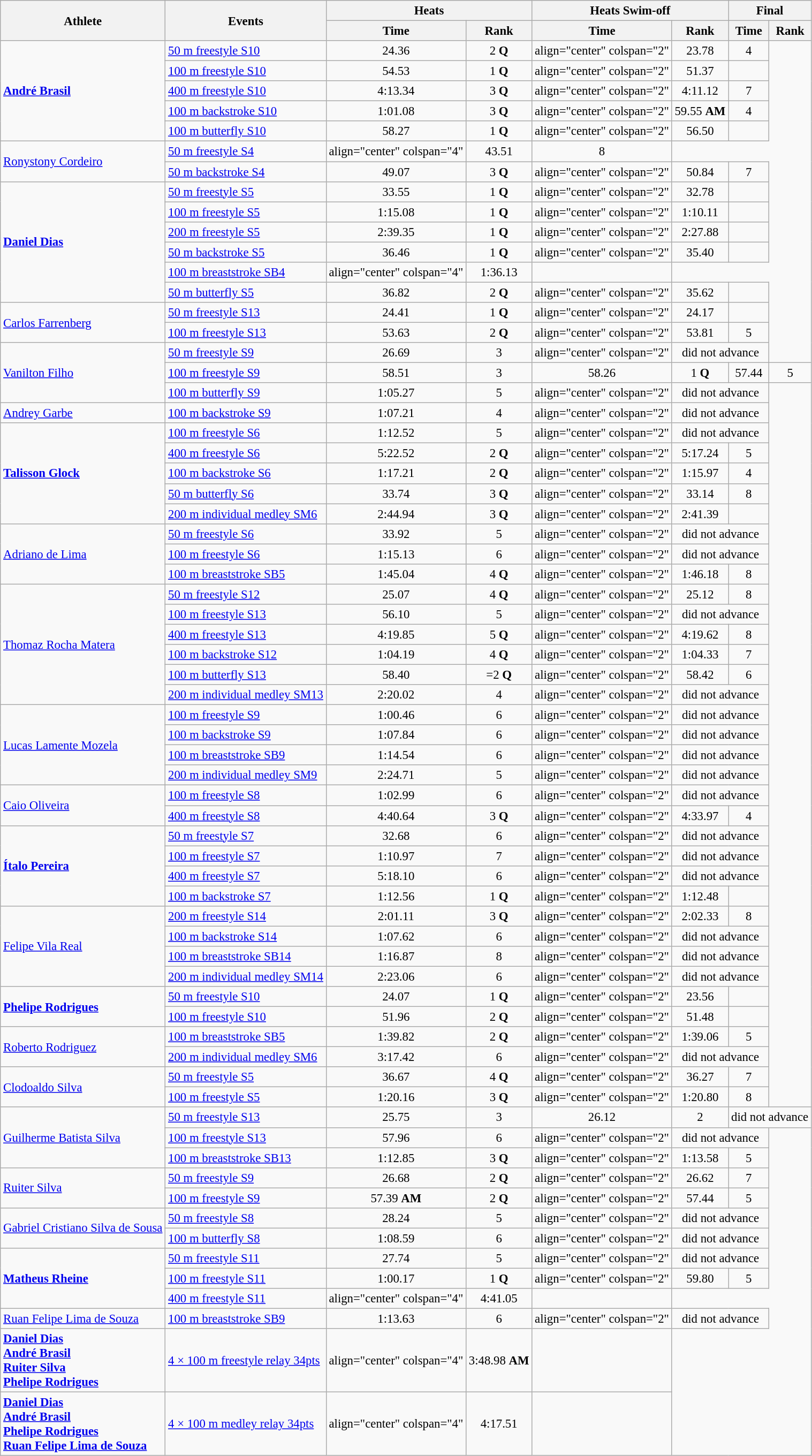<table class=wikitable style="font-size:95%">
<tr>
<th rowspan="2">Athlete</th>
<th rowspan="2">Events</th>
<th colspan="2">Heats</th>
<th colspan="2">Heats Swim-off</th>
<th colspan="2">Final</th>
</tr>
<tr>
<th>Time</th>
<th>Rank</th>
<th>Time</th>
<th>Rank</th>
<th>Time</th>
<th>Rank</th>
</tr>
<tr>
<td rowspan="5"><strong><a href='#'>André Brasil</a></strong></td>
<td><a href='#'>50 m freestyle S10</a></td>
<td style="text-align:center;">24.36</td>
<td style="text-align:center;">2 <strong>Q</strong></td>
<td>align="center" colspan="2" </td>
<td style="text-align:center;">23.78</td>
<td style="text-align:center;">4</td>
</tr>
<tr>
<td><a href='#'>100 m freestyle S10</a></td>
<td style="text-align:center;">54.53</td>
<td style="text-align:center;">1 <strong>Q</strong></td>
<td>align="center" colspan="2" </td>
<td style="text-align:center;">51.37</td>
<td style="text-align:center;"></td>
</tr>
<tr>
<td><a href='#'>400 m freestyle S10</a></td>
<td style="text-align:center;">4:13.34</td>
<td style="text-align:center;">3 <strong>Q</strong></td>
<td>align="center" colspan="2" </td>
<td style="text-align:center;">4:11.12</td>
<td style="text-align:center;">7</td>
</tr>
<tr>
<td><a href='#'>100 m backstroke S10</a></td>
<td style="text-align:center;">1:01.08</td>
<td style="text-align:center;">3 <strong>Q</strong></td>
<td>align="center" colspan="2" </td>
<td style="text-align:center;">59.55 <strong>AM</strong></td>
<td style="text-align:center;">4</td>
</tr>
<tr>
<td><a href='#'>100 m butterfly S10</a></td>
<td style="text-align:center;">58.27</td>
<td style="text-align:center;">1 <strong>Q</strong></td>
<td>align="center" colspan="2" </td>
<td style="text-align:center;">56.50</td>
<td style="text-align:center;"></td>
</tr>
<tr>
<td rowspan="2"><a href='#'>Ronystony Cordeiro</a></td>
<td><a href='#'>50 m freestyle S4</a></td>
<td>align="center" colspan="4" </td>
<td style="text-align:center;">43.51</td>
<td style="text-align:center;">8</td>
</tr>
<tr>
<td><a href='#'>50 m backstroke S4</a></td>
<td style="text-align:center;">49.07</td>
<td style="text-align:center;">3 <strong>Q</strong></td>
<td>align="center" colspan="2" </td>
<td style="text-align:center;">50.84</td>
<td style="text-align:center;">7</td>
</tr>
<tr>
<td rowspan="6"><strong><a href='#'>Daniel Dias</a></strong></td>
<td><a href='#'>50 m freestyle S5</a></td>
<td style="text-align:center;">33.55</td>
<td style="text-align:center;">1 <strong>Q</strong></td>
<td>align="center" colspan="2" </td>
<td style="text-align:center;">32.78</td>
<td style="text-align:center;"></td>
</tr>
<tr>
<td><a href='#'>100 m freestyle S5</a></td>
<td style="text-align:center;">1:15.08</td>
<td style="text-align:center;">1 <strong>Q</strong></td>
<td>align="center" colspan="2" </td>
<td style="text-align:center;">1:10.11</td>
<td style="text-align:center;"></td>
</tr>
<tr>
<td><a href='#'>200 m freestyle S5</a></td>
<td style="text-align:center;">2:39.35</td>
<td style="text-align:center;">1 <strong>Q</strong></td>
<td>align="center" colspan="2" </td>
<td style="text-align:center;">2:27.88</td>
<td style="text-align:center;"></td>
</tr>
<tr>
<td><a href='#'>50 m backstroke S5</a></td>
<td style="text-align:center;">36.46</td>
<td style="text-align:center;">1 <strong>Q</strong></td>
<td>align="center" colspan="2" </td>
<td style="text-align:center;">35.40</td>
<td style="text-align:center;"></td>
</tr>
<tr>
<td><a href='#'>100 m breaststroke SB4</a></td>
<td>align="center" colspan="4" </td>
<td style="text-align:center;">1:36.13</td>
<td style="text-align:center;"></td>
</tr>
<tr>
<td><a href='#'>50 m butterfly S5</a></td>
<td style="text-align:center;">36.82</td>
<td style="text-align:center;">2 <strong>Q</strong></td>
<td>align="center" colspan="2" </td>
<td style="text-align:center;">35.62</td>
<td style="text-align:center;"></td>
</tr>
<tr>
<td rowspan="2"><a href='#'>Carlos Farrenberg</a></td>
<td><a href='#'>50 m freestyle S13</a></td>
<td style="text-align:center;">24.41</td>
<td style="text-align:center;">1 <strong>Q</strong></td>
<td>align="center" colspan="2" </td>
<td style="text-align:center;">24.17</td>
<td style="text-align:center;"></td>
</tr>
<tr>
<td><a href='#'>100 m freestyle S13</a></td>
<td style="text-align:center;">53.63</td>
<td style="text-align:center;">2 <strong>Q</strong></td>
<td>align="center" colspan="2" </td>
<td style="text-align:center;">53.81</td>
<td style="text-align:center;">5</td>
</tr>
<tr>
<td rowspan="3"><a href='#'>Vanilton Filho</a></td>
<td><a href='#'>50 m freestyle S9</a></td>
<td style="text-align:center;">26.69</td>
<td style="text-align:center;">3</td>
<td>align="center" colspan="2" </td>
<td align="center" colspan=2>did not advance</td>
</tr>
<tr>
<td><a href='#'>100 m freestyle S9</a></td>
<td style="text-align:center;">58.51</td>
<td style="text-align:center;">3</td>
<td style="text-align:center;">58.26</td>
<td style="text-align:center;">1 <strong>Q</strong></td>
<td style="text-align:center;">57.44</td>
<td style="text-align:center;">5</td>
</tr>
<tr>
<td><a href='#'>100 m butterfly S9</a></td>
<td style="text-align:center;">1:05.27</td>
<td style="text-align:center;">5</td>
<td>align="center" colspan="2" </td>
<td align="center" colspan=2>did not advance</td>
</tr>
<tr>
<td><a href='#'>Andrey Garbe</a></td>
<td><a href='#'>100 m backstroke S9</a></td>
<td style="text-align:center;">1:07.21</td>
<td style="text-align:center;">4</td>
<td>align="center" colspan="2" </td>
<td align="center" colspan=2>did not advance</td>
</tr>
<tr>
<td rowspan="5"><strong><a href='#'>Talisson Glock</a></strong></td>
<td><a href='#'>100 m freestyle S6</a></td>
<td style="text-align:center;">1:12.52</td>
<td style="text-align:center;">5</td>
<td>align="center" colspan="2" </td>
<td align="center" colspan=2>did not advance</td>
</tr>
<tr>
<td><a href='#'>400 m freestyle S6</a></td>
<td style="text-align:center;">5:22.52</td>
<td style="text-align:center;">2 <strong>Q</strong></td>
<td>align="center" colspan="2" </td>
<td style="text-align:center;">5:17.24</td>
<td style="text-align:center;">5</td>
</tr>
<tr>
<td><a href='#'>100 m backstroke S6</a></td>
<td style="text-align:center;">1:17.21</td>
<td style="text-align:center;">2 <strong>Q</strong></td>
<td>align="center" colspan="2" </td>
<td style="text-align:center;">1:15.97</td>
<td style="text-align:center;">4</td>
</tr>
<tr>
<td><a href='#'>50 m butterfly S6</a></td>
<td style="text-align:center;">33.74</td>
<td style="text-align:center;">3 <strong>Q</strong></td>
<td>align="center" colspan="2" </td>
<td style="text-align:center;">33.14</td>
<td style="text-align:center;">8</td>
</tr>
<tr>
<td><a href='#'>200 m individual medley SM6</a></td>
<td style="text-align:center;">2:44.94</td>
<td style="text-align:center;">3 <strong>Q</strong></td>
<td>align="center" colspan="2" </td>
<td style="text-align:center;">2:41.39</td>
<td style="text-align:center;"></td>
</tr>
<tr>
<td rowspan="3"><a href='#'>Adriano de Lima</a></td>
<td><a href='#'>50 m freestyle S6</a></td>
<td style="text-align:center;">33.92</td>
<td style="text-align:center;">5</td>
<td>align="center" colspan="2" </td>
<td align="center" colspan=2>did not advance</td>
</tr>
<tr>
<td><a href='#'>100 m freestyle S6</a></td>
<td style="text-align:center;">1:15.13</td>
<td style="text-align:center;">6</td>
<td>align="center" colspan="2" </td>
<td align="center" colspan=2>did not advance</td>
</tr>
<tr>
<td><a href='#'>100 m breaststroke SB5</a></td>
<td style="text-align:center;">1:45.04</td>
<td style="text-align:center;">4 <strong>Q</strong></td>
<td>align="center" colspan="2" </td>
<td style="text-align:center;">1:46.18</td>
<td style="text-align:center;">8</td>
</tr>
<tr>
<td rowspan="6"><a href='#'>Thomaz Rocha Matera</a></td>
<td><a href='#'>50 m freestyle S12</a></td>
<td style="text-align:center;">25.07</td>
<td style="text-align:center;">4 <strong>Q</strong></td>
<td>align="center" colspan="2" </td>
<td style="text-align:center;">25.12</td>
<td style="text-align:center;">8</td>
</tr>
<tr>
<td><a href='#'>100 m freestyle S13</a></td>
<td style="text-align:center;">56.10</td>
<td style="text-align:center;">5</td>
<td>align="center" colspan="2" </td>
<td align="center" colspan=2>did not advance</td>
</tr>
<tr>
<td><a href='#'>400 m freestyle S13</a></td>
<td style="text-align:center;">4:19.85</td>
<td style="text-align:center;">5 <strong>Q</strong></td>
<td>align="center" colspan="2" </td>
<td style="text-align:center;">4:19.62</td>
<td style="text-align:center;">8</td>
</tr>
<tr>
<td><a href='#'>100 m backstroke S12</a></td>
<td style="text-align:center;">1:04.19</td>
<td style="text-align:center;">4 <strong>Q</strong></td>
<td>align="center" colspan="2" </td>
<td style="text-align:center;">1:04.33</td>
<td style="text-align:center;">7</td>
</tr>
<tr>
<td><a href='#'>100 m butterfly S13</a></td>
<td style="text-align:center;">58.40</td>
<td style="text-align:center;">=2 <strong>Q</strong></td>
<td>align="center" colspan="2" </td>
<td style="text-align:center;">58.42</td>
<td style="text-align:center;">6</td>
</tr>
<tr>
<td><a href='#'>200 m individual medley SM13</a></td>
<td style="text-align:center;">2:20.02</td>
<td style="text-align:center;">4</td>
<td>align="center" colspan="2" </td>
<td align="center" colspan=2>did not advance</td>
</tr>
<tr>
<td rowspan="4"><a href='#'>Lucas Lamente Mozela</a></td>
<td><a href='#'>100 m freestyle S9</a></td>
<td style="text-align:center;">1:00.46</td>
<td style="text-align:center;">6</td>
<td>align="center" colspan="2" </td>
<td align="center" colspan=2>did not advance</td>
</tr>
<tr>
<td><a href='#'>100 m backstroke S9</a></td>
<td style="text-align:center;">1:07.84</td>
<td style="text-align:center;">6</td>
<td>align="center" colspan="2" </td>
<td align="center" colspan=2>did not advance</td>
</tr>
<tr>
<td><a href='#'>100 m breaststroke SB9</a></td>
<td style="text-align:center;">1:14.54</td>
<td style="text-align:center;">6</td>
<td>align="center" colspan="2" </td>
<td align="center" colspan=2>did not advance</td>
</tr>
<tr>
<td><a href='#'>200 m individual medley SM9</a></td>
<td style="text-align:center;">2:24.71</td>
<td style="text-align:center;">5</td>
<td>align="center" colspan="2" </td>
<td align="center" colspan=2>did not advance</td>
</tr>
<tr>
<td rowspan="2"><a href='#'>Caio Oliveira</a></td>
<td><a href='#'>100 m freestyle S8</a></td>
<td style="text-align:center;">1:02.99</td>
<td style="text-align:center;">6</td>
<td>align="center" colspan="2" </td>
<td align="center" colspan=2>did not advance</td>
</tr>
<tr>
<td><a href='#'>400 m freestyle S8</a></td>
<td style="text-align:center;">4:40.64</td>
<td style="text-align:center;">3 <strong>Q</strong></td>
<td>align="center" colspan="2" </td>
<td style="text-align:center;">4:33.97</td>
<td style="text-align:center;">4</td>
</tr>
<tr>
<td rowspan="4"><strong><a href='#'>Ítalo Pereira</a></strong></td>
<td><a href='#'>50 m freestyle S7</a></td>
<td style="text-align:center;">32.68</td>
<td style="text-align:center;">6</td>
<td>align="center" colspan="2" </td>
<td align="center" colspan=2>did not advance</td>
</tr>
<tr>
<td><a href='#'>100 m freestyle S7</a></td>
<td style="text-align:center;">1:10.97</td>
<td style="text-align:center;">7</td>
<td>align="center" colspan="2" </td>
<td align="center" colspan=2>did not advance</td>
</tr>
<tr>
<td><a href='#'>400 m freestyle S7</a></td>
<td style="text-align:center;">5:18.10</td>
<td style="text-align:center;">6</td>
<td>align="center" colspan="2" </td>
<td align="center" colspan=2>did not advance</td>
</tr>
<tr>
<td><a href='#'>100 m backstroke S7</a></td>
<td style="text-align:center;">1:12.56</td>
<td style="text-align:center;">1 <strong>Q</strong></td>
<td>align="center" colspan="2" </td>
<td style="text-align:center;">1:12.48</td>
<td style="text-align:center;"></td>
</tr>
<tr>
<td rowspan="4"><a href='#'>Felipe Vila Real</a></td>
<td><a href='#'>200 m freestyle S14</a></td>
<td style="text-align:center;">2:01.11</td>
<td style="text-align:center;">3 <strong>Q</strong></td>
<td>align="center" colspan="2" </td>
<td style="text-align:center;">2:02.33</td>
<td style="text-align:center;">8</td>
</tr>
<tr>
<td><a href='#'>100 m backstroke S14</a></td>
<td style="text-align:center;">1:07.62</td>
<td style="text-align:center;">6</td>
<td>align="center" colspan="2" </td>
<td align="center" colspan=2>did not advance</td>
</tr>
<tr>
<td><a href='#'>100 m breaststroke SB14</a></td>
<td style="text-align:center;">1:16.87</td>
<td style="text-align:center;">8</td>
<td>align="center" colspan="2" </td>
<td align="center" colspan=2>did not advance</td>
</tr>
<tr>
<td><a href='#'>200 m individual medley SM14</a></td>
<td style="text-align:center;">2:23.06</td>
<td style="text-align:center;">6</td>
<td>align="center" colspan="2" </td>
<td align="center" colspan=2>did not advance</td>
</tr>
<tr>
<td rowspan="2"><strong><a href='#'>Phelipe Rodrigues</a></strong></td>
<td><a href='#'>50 m freestyle S10</a></td>
<td style="text-align:center;">24.07</td>
<td style="text-align:center;">1 <strong>Q</strong></td>
<td>align="center" colspan="2" </td>
<td style="text-align:center;">23.56</td>
<td style="text-align:center;"></td>
</tr>
<tr>
<td><a href='#'>100 m freestyle S10</a></td>
<td style="text-align:center;">51.96</td>
<td style="text-align:center;">2 <strong>Q</strong></td>
<td>align="center" colspan="2" </td>
<td style="text-align:center;">51.48</td>
<td style="text-align:center;"></td>
</tr>
<tr>
<td rowspan="2"><a href='#'>Roberto Rodriguez</a></td>
<td><a href='#'>100 m breaststroke SB5</a></td>
<td style="text-align:center;">1:39.82</td>
<td style="text-align:center;">2 <strong>Q</strong></td>
<td>align="center" colspan="2" </td>
<td style="text-align:center;">1:39.06</td>
<td style="text-align:center;">5</td>
</tr>
<tr>
<td><a href='#'>200 m individual medley SM6</a></td>
<td style="text-align:center;">3:17.42</td>
<td style="text-align:center;">6</td>
<td>align="center" colspan="2" </td>
<td align="center" colspan=2>did not advance</td>
</tr>
<tr>
<td rowspan="2"><a href='#'>Clodoaldo Silva</a></td>
<td><a href='#'>50 m freestyle S5</a></td>
<td style="text-align:center;">36.67</td>
<td style="text-align:center;">4 <strong>Q</strong></td>
<td>align="center" colspan="2" </td>
<td style="text-align:center;">36.27</td>
<td style="text-align:center;">7</td>
</tr>
<tr>
<td><a href='#'>100 m freestyle S5</a></td>
<td style="text-align:center;">1:20.16</td>
<td style="text-align:center;">3 <strong>Q</strong></td>
<td>align="center" colspan="2" </td>
<td style="text-align:center;">1:20.80</td>
<td style="text-align:center;">8</td>
</tr>
<tr>
<td rowspan="3"><a href='#'>Guilherme Batista Silva</a></td>
<td><a href='#'>50 m freestyle S13</a></td>
<td style="text-align:center;">25.75</td>
<td style="text-align:center;">3</td>
<td style="text-align:center;">26.12</td>
<td style="text-align:center;">2</td>
<td align="center" colspan=2>did not advance</td>
</tr>
<tr>
<td><a href='#'>100 m freestyle S13</a></td>
<td style="text-align:center;">57.96</td>
<td style="text-align:center;">6</td>
<td>align="center" colspan="2" </td>
<td align="center" colspan=2>did not advance</td>
</tr>
<tr>
<td><a href='#'>100 m breaststroke SB13</a></td>
<td style="text-align:center;">1:12.85</td>
<td style="text-align:center;">3 <strong>Q</strong></td>
<td>align="center" colspan="2" </td>
<td style="text-align:center;">1:13.58</td>
<td style="text-align:center;">5</td>
</tr>
<tr>
<td rowspan="2"><a href='#'>Ruiter Silva</a></td>
<td><a href='#'>50 m freestyle S9</a></td>
<td style="text-align:center;">26.68</td>
<td style="text-align:center;">2 <strong>Q</strong></td>
<td>align="center" colspan="2" </td>
<td style="text-align:center;">26.62</td>
<td style="text-align:center;">7</td>
</tr>
<tr>
<td><a href='#'>100 m freestyle S9</a></td>
<td style="text-align:center;">57.39 <strong>AM</strong></td>
<td style="text-align:center;">2 <strong>Q</strong></td>
<td>align="center" colspan="2" </td>
<td style="text-align:center;">57.44</td>
<td style="text-align:center;">5</td>
</tr>
<tr>
<td rowspan="2"><a href='#'>Gabriel Cristiano Silva de Sousa</a></td>
<td><a href='#'>50 m freestyle S8</a></td>
<td style="text-align:center;">28.24</td>
<td style="text-align:center;">5</td>
<td>align="center" colspan="2" </td>
<td align="center" colspan=2>did not advance</td>
</tr>
<tr>
<td><a href='#'>100 m butterfly S8</a></td>
<td style="text-align:center;">1:08.59</td>
<td style="text-align:center;">6</td>
<td>align="center" colspan="2" </td>
<td align="center" colspan=2>did not advance</td>
</tr>
<tr>
<td rowspan="3"><strong><a href='#'>Matheus Rheine</a></strong></td>
<td><a href='#'>50 m freestyle S11</a></td>
<td style="text-align:center;">27.74</td>
<td style="text-align:center;">5</td>
<td>align="center" colspan="2" </td>
<td align="center" colspan=2>did not advance</td>
</tr>
<tr>
<td><a href='#'>100 m freestyle S11</a></td>
<td style="text-align:center;">1:00.17</td>
<td style="text-align:center;">1 <strong>Q</strong></td>
<td>align="center" colspan="2" </td>
<td style="text-align:center;">59.80</td>
<td style="text-align:center;">5</td>
</tr>
<tr>
<td><a href='#'>400 m freestyle S11</a></td>
<td>align="center" colspan="4" </td>
<td style="text-align:center;">4:41.05</td>
<td style="text-align:center;"></td>
</tr>
<tr>
<td><a href='#'>Ruan Felipe Lima de Souza</a></td>
<td><a href='#'>100 m breaststroke SB9</a></td>
<td style="text-align:center;">1:13.63</td>
<td style="text-align:center;">6</td>
<td>align="center" colspan="2" </td>
<td align="center" colspan=2>did not advance</td>
</tr>
<tr>
<td><strong><a href='#'>Daniel Dias</a><br><a href='#'>André Brasil</a><br><a href='#'>Ruiter Silva</a><br><a href='#'>Phelipe Rodrigues</a></strong></td>
<td><a href='#'>4 × 100 m freestyle relay 34pts</a></td>
<td>align="center" colspan="4" </td>
<td style="text-align:center;">3:48.98 <strong>AM</strong></td>
<td style="text-align:center;"></td>
</tr>
<tr>
<td><strong><a href='#'>Daniel Dias</a><br><a href='#'>André Brasil</a><br><a href='#'>Phelipe Rodrigues</a><br><a href='#'>Ruan Felipe Lima de Souza</a></strong></td>
<td><a href='#'>4 × 100 m medley relay 34pts</a></td>
<td>align="center" colspan="4" </td>
<td style="text-align:center;">4:17.51</td>
<td style="text-align:center;"></td>
</tr>
</table>
